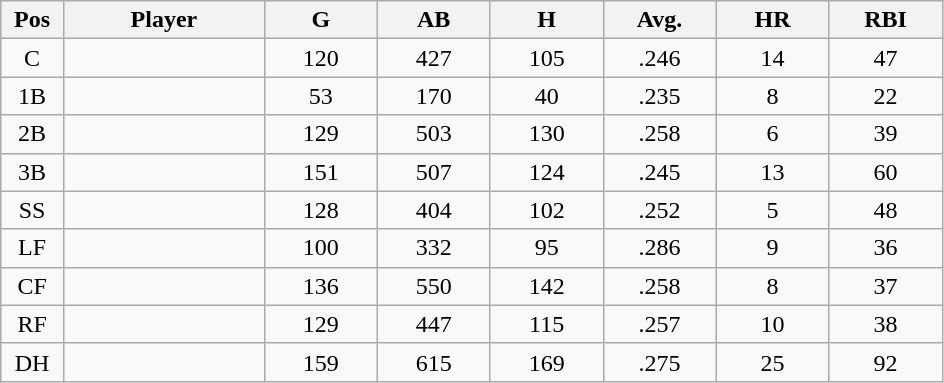<table class="wikitable sortable">
<tr>
<th bgcolor="#DDDDFF" width="5%">Pos</th>
<th bgcolor="#DDDDFF" width="16%">Player</th>
<th bgcolor="#DDDDFF" width="9%">G</th>
<th bgcolor="#DDDDFF" width="9%">AB</th>
<th bgcolor="#DDDDFF" width="9%">H</th>
<th bgcolor="#DDDDFF" width="9%">Avg.</th>
<th bgcolor="#DDDDFF" width="9%">HR</th>
<th bgcolor="#DDDDFF" width="9%">RBI</th>
</tr>
<tr align="center">
<td>C</td>
<td></td>
<td>120</td>
<td>427</td>
<td>105</td>
<td>.246</td>
<td>14</td>
<td>47</td>
</tr>
<tr align="center">
<td>1B</td>
<td></td>
<td>53</td>
<td>170</td>
<td>40</td>
<td>.235</td>
<td>8</td>
<td>22</td>
</tr>
<tr align="center">
<td>2B</td>
<td></td>
<td>129</td>
<td>503</td>
<td>130</td>
<td>.258</td>
<td>6</td>
<td>39</td>
</tr>
<tr align="center">
<td>3B</td>
<td></td>
<td>151</td>
<td>507</td>
<td>124</td>
<td>.245</td>
<td>13</td>
<td>60</td>
</tr>
<tr align="center">
<td>SS</td>
<td></td>
<td>128</td>
<td>404</td>
<td>102</td>
<td>.252</td>
<td>5</td>
<td>48</td>
</tr>
<tr align="center">
<td>LF</td>
<td></td>
<td>100</td>
<td>332</td>
<td>95</td>
<td>.286</td>
<td>9</td>
<td>36</td>
</tr>
<tr align="center">
<td>CF</td>
<td></td>
<td>136</td>
<td>550</td>
<td>142</td>
<td>.258</td>
<td>8</td>
<td>37</td>
</tr>
<tr align="center">
<td>RF</td>
<td></td>
<td>129</td>
<td>447</td>
<td>115</td>
<td>.257</td>
<td>10</td>
<td>38</td>
</tr>
<tr align="center">
<td>DH</td>
<td></td>
<td>159</td>
<td>615</td>
<td>169</td>
<td>.275</td>
<td>25</td>
<td>92</td>
</tr>
</table>
